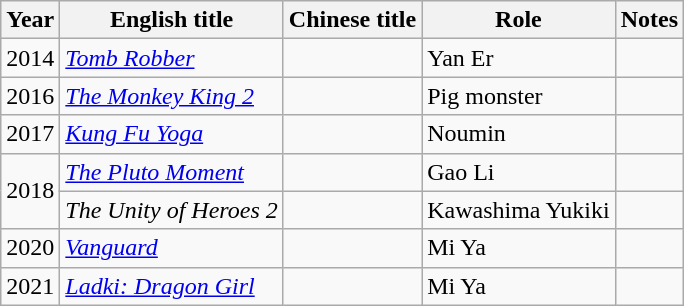<table class="wikitable">
<tr>
<th>Year</th>
<th>English title</th>
<th>Chinese title</th>
<th>Role</th>
<th>Notes</th>
</tr>
<tr>
<td>2014</td>
<td><em><a href='#'>Tomb Robber</a></em></td>
<td></td>
<td>Yan Er</td>
<td></td>
</tr>
<tr>
<td>2016</td>
<td><em><a href='#'>The Monkey King 2</a></em></td>
<td></td>
<td>Pig monster</td>
<td></td>
</tr>
<tr>
<td>2017</td>
<td><em><a href='#'>Kung Fu Yoga</a></em></td>
<td></td>
<td>Noumin</td>
<td></td>
</tr>
<tr>
<td rowspan=2>2018</td>
<td><em><a href='#'>The Pluto Moment</a></em></td>
<td></td>
<td>Gao Li</td>
<td></td>
</tr>
<tr>
<td><em>The Unity of Heroes 2</em></td>
<td></td>
<td>Kawashima Yukiki</td>
<td></td>
</tr>
<tr>
<td>2020</td>
<td><em><a href='#'>Vanguard</a></em></td>
<td></td>
<td>Mi Ya</td>
<td></td>
</tr>
<tr>
<td>2021</td>
<td><em><a href='#'>Ladki: Dragon Girl</a></em></td>
<td></td>
<td>Mi Ya</td>
<td></td>
</tr>
</table>
